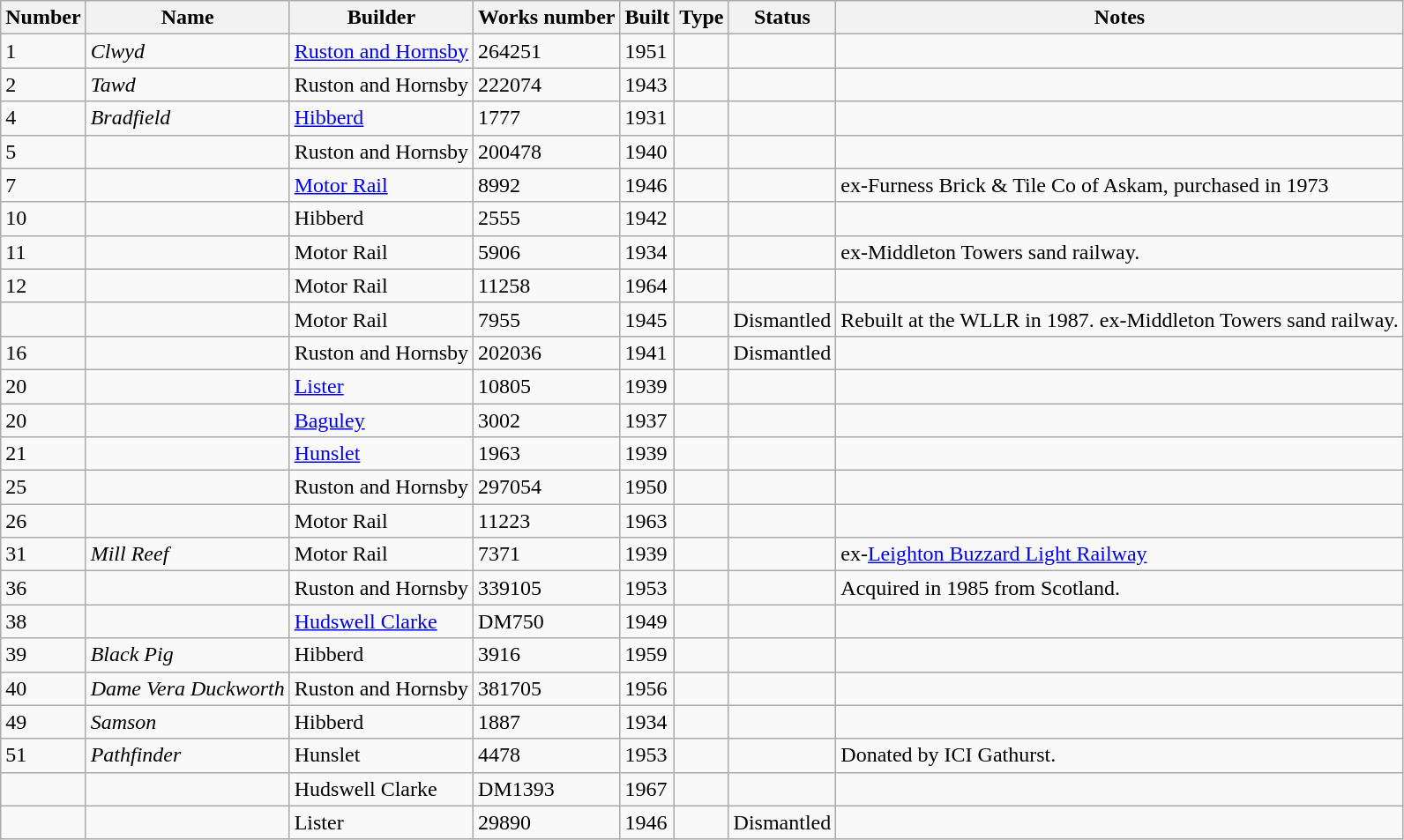<table class="wikitable sortable">
<tr>
<th>Number</th>
<th>Name</th>
<th>Builder</th>
<th>Works number</th>
<th>Built</th>
<th>Type</th>
<th>Status</th>
<th>Notes</th>
</tr>
<tr>
<td>1</td>
<td><em>Clwyd</em></td>
<td><a href='#'>Ruston and Hornsby</a></td>
<td>264251</td>
<td>1951</td>
<td></td>
<td></td>
<td></td>
</tr>
<tr>
<td>2</td>
<td><em>Tawd</em></td>
<td>Ruston and Hornsby</td>
<td>222074</td>
<td>1943</td>
<td></td>
<td></td>
<td></td>
</tr>
<tr>
<td>4</td>
<td><em>Bradfield</em></td>
<td><a href='#'>Hibberd</a></td>
<td>1777</td>
<td>1931</td>
<td></td>
<td></td>
<td></td>
</tr>
<tr>
<td>5</td>
<td></td>
<td>Ruston and Hornsby</td>
<td>200478</td>
<td>1940</td>
<td></td>
<td></td>
<td></td>
</tr>
<tr>
<td>7</td>
<td></td>
<td><a href='#'>Motor Rail</a></td>
<td>8992</td>
<td>1946</td>
<td></td>
<td></td>
<td> ex-Furness Brick & Tile Co of Askam, purchased in 1973</td>
</tr>
<tr>
<td>10</td>
<td></td>
<td>Hibberd</td>
<td>2555</td>
<td>1942</td>
<td></td>
<td></td>
<td></td>
</tr>
<tr>
<td>11</td>
<td></td>
<td>Motor Rail</td>
<td>5906</td>
<td>1934</td>
<td></td>
<td></td>
<td> ex-Middleton Towers sand railway.</td>
</tr>
<tr>
<td>12</td>
<td></td>
<td>Motor Rail</td>
<td>11258</td>
<td>1964</td>
<td></td>
<td></td>
<td></td>
</tr>
<tr>
<td></td>
<td></td>
<td>Motor Rail</td>
<td>7955</td>
<td>1945</td>
<td></td>
<td>Dismantled</td>
<td>Rebuilt at the WLLR in 1987. ex-Middleton Towers sand railway.</td>
</tr>
<tr>
<td>16</td>
<td></td>
<td>Ruston and Hornsby</td>
<td>202036</td>
<td>1941</td>
<td></td>
<td>Dismantled</td>
<td></td>
</tr>
<tr>
<td>20</td>
<td></td>
<td><a href='#'>Lister</a></td>
<td>10805</td>
<td>1939</td>
<td></td>
<td></td>
<td></td>
</tr>
<tr>
<td>20</td>
<td></td>
<td><a href='#'>Baguley</a></td>
<td>3002</td>
<td>1937</td>
<td></td>
<td></td>
<td></td>
</tr>
<tr>
<td>21</td>
<td></td>
<td><a href='#'>Hunslet</a></td>
<td>1963</td>
<td>1939</td>
<td></td>
<td></td>
<td></td>
</tr>
<tr>
<td>25</td>
<td></td>
<td>Ruston and Hornsby</td>
<td>297054</td>
<td>1950</td>
<td></td>
<td></td>
<td></td>
</tr>
<tr>
<td>26</td>
<td></td>
<td>Motor Rail</td>
<td>11223</td>
<td>1963</td>
<td></td>
<td></td>
<td></td>
</tr>
<tr>
<td>31</td>
<td><em>Mill Reef</em></td>
<td>Motor Rail</td>
<td>7371</td>
<td>1939</td>
<td></td>
<td></td>
<td>ex-<a href='#'>Leighton Buzzard Light Railway</a></td>
</tr>
<tr>
<td>36</td>
<td></td>
<td>Ruston and Hornsby</td>
<td>339105</td>
<td>1953</td>
<td></td>
<td></td>
<td> Acquired in 1985 from Scotland.</td>
</tr>
<tr>
<td>38</td>
<td></td>
<td><a href='#'>Hudswell Clarke</a></td>
<td>DM750</td>
<td>1949</td>
<td></td>
<td></td>
<td></td>
</tr>
<tr>
<td>39</td>
<td><em>Black Pig</em></td>
<td>Hibberd</td>
<td>3916</td>
<td>1959</td>
<td></td>
<td></td>
<td></td>
</tr>
<tr>
<td>40</td>
<td><em>Dame Vera Duckworth</em></td>
<td>Ruston and Hornsby</td>
<td>381705</td>
<td>1956</td>
<td></td>
<td></td>
<td></td>
</tr>
<tr>
<td>49</td>
<td><em>Samson</em></td>
<td>Hibberd</td>
<td>1887</td>
<td>1934</td>
<td></td>
<td></td>
<td></td>
</tr>
<tr>
<td>51</td>
<td><em>Pathfinder</em></td>
<td>Hunslet</td>
<td>4478</td>
<td>1953</td>
<td></td>
<td></td>
<td> Donated by ICI Gathurst.</td>
</tr>
<tr>
<td></td>
<td></td>
<td>Hudswell Clarke</td>
<td>DM1393</td>
<td>1967</td>
<td></td>
<td></td>
<td></td>
</tr>
<tr>
<td></td>
<td></td>
<td>Lister</td>
<td>29890</td>
<td>1946</td>
<td></td>
<td>Dismantled</td>
<td></td>
</tr>
</table>
